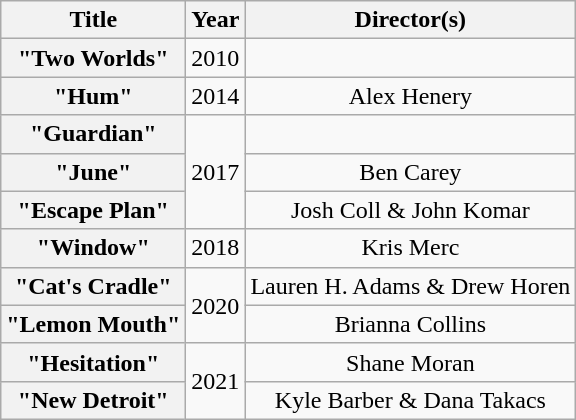<table class="wikitable plainrowheaders" style="text-align:center;">
<tr>
<th scope="col">Title</th>
<th scope="col">Year</th>
<th scope="col">Director(s)</th>
</tr>
<tr>
<th scope="row">"Two Worlds"</th>
<td>2010</td>
<td></td>
</tr>
<tr>
<th scope="row">"Hum"</th>
<td>2014</td>
<td>Alex Henery</td>
</tr>
<tr>
<th scope="row">"Guardian"</th>
<td rowspan="3">2017</td>
<td></td>
</tr>
<tr>
<th scope="row">"June"</th>
<td>Ben Carey</td>
</tr>
<tr>
<th scope="row">"Escape Plan"</th>
<td>Josh Coll & John Komar</td>
</tr>
<tr>
<th scope="row">"Window"</th>
<td>2018</td>
<td>Kris Merc</td>
</tr>
<tr>
<th scope="row">"Cat's Cradle"</th>
<td rowspan="2">2020</td>
<td>Lauren H. Adams & Drew Horen</td>
</tr>
<tr>
<th scope="row">"Lemon Mouth"</th>
<td>Brianna Collins</td>
</tr>
<tr>
<th scope="row">"Hesitation"</th>
<td rowspan="2">2021</td>
<td>Shane Moran</td>
</tr>
<tr>
<th scope="row">"New Detroit"</th>
<td>Kyle Barber & Dana Takacs</td>
</tr>
</table>
